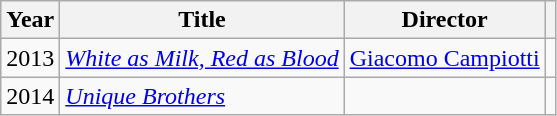<table class="wikitable plainrowheaders sortable">
<tr style="text-align:center;">
<th>Year</th>
<th>Title</th>
<th>Director</th>
<th class="unsortable"></th>
</tr>
<tr>
<td>2013</td>
<td><em><a href='#'>White as Milk, Red as Blood</a></em></td>
<td><a href='#'>Giacomo Campiotti</a></td>
<td></td>
</tr>
<tr>
<td>2014</td>
<td><em><a href='#'>Unique Brothers</a></em></td>
<td></td>
<td></td>
</tr>
</table>
